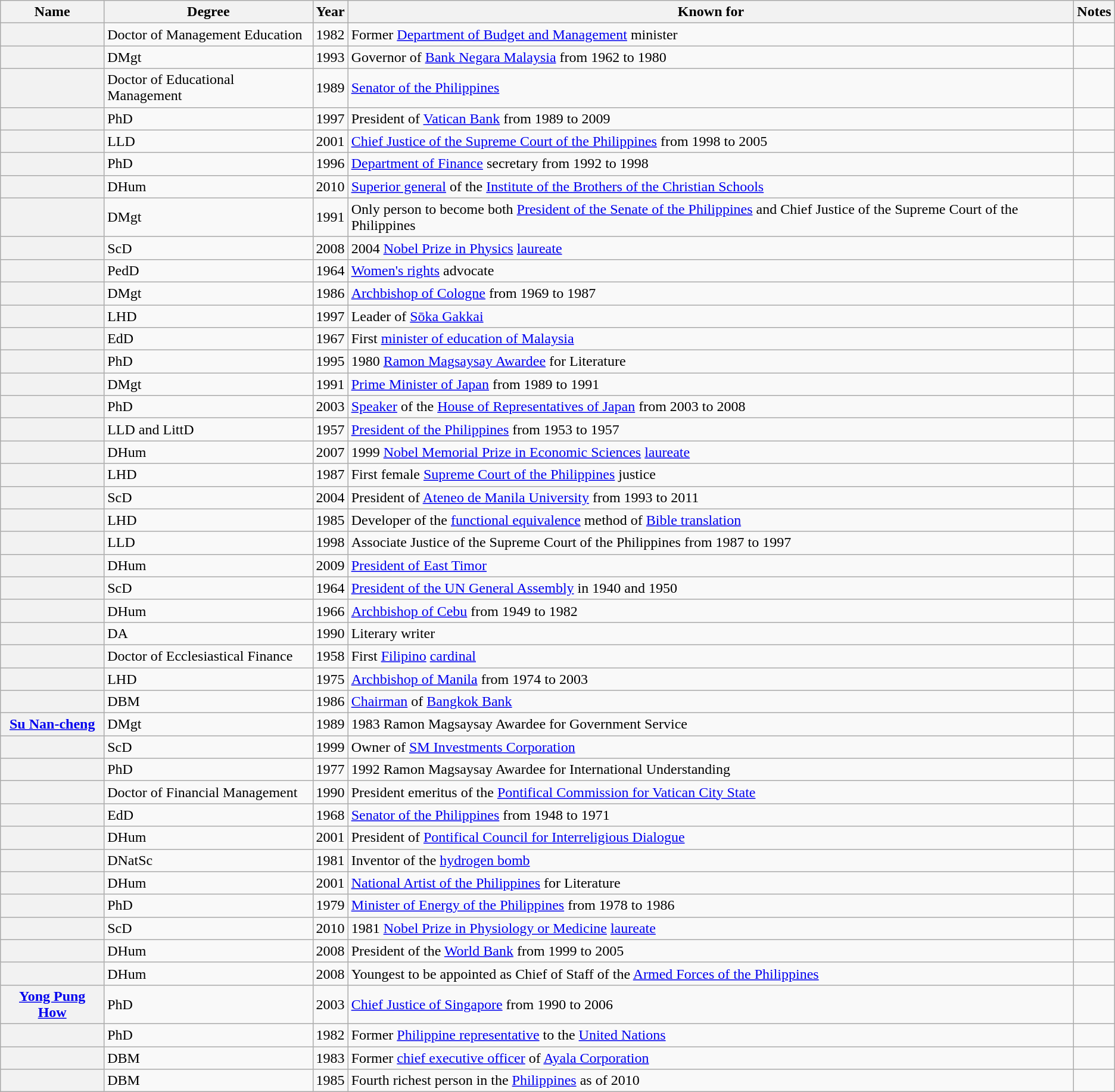<table class="wikitable sortable">
<tr>
<th>Name</th>
<th>Degree</th>
<th>Year</th>
<th scope="col" class="unsortable">Known for</th>
<th scope="col" class="unsortable">Notes</th>
</tr>
<tr>
<th scope="row"></th>
<td>Doctor of Management Education</td>
<td>1982</td>
<td>Former <a href='#'>Department of Budget and Management</a> minister</td>
<td></td>
</tr>
<tr>
<th scope="row"></th>
<td>DMgt</td>
<td>1993</td>
<td>Governor of <a href='#'>Bank Negara Malaysia</a> from 1962 to 1980</td>
<td></td>
</tr>
<tr>
<th scope="row"></th>
<td>Doctor of Educational Management</td>
<td>1989</td>
<td><a href='#'>Senator of the Philippines</a></td>
<td></td>
</tr>
<tr>
<th scope="row"></th>
<td>PhD</td>
<td>1997</td>
<td>President of <a href='#'>Vatican Bank</a> from 1989 to 2009</td>
<td></td>
</tr>
<tr>
<th scope="row"></th>
<td>LLD</td>
<td>2001</td>
<td><a href='#'>Chief Justice of the Supreme Court of the Philippines</a> from 1998 to 2005</td>
<td></td>
</tr>
<tr>
<th scope="row"></th>
<td>PhD</td>
<td>1996</td>
<td><a href='#'>Department of Finance</a> secretary from 1992 to 1998</td>
<td></td>
</tr>
<tr>
<th scope="row"></th>
<td>DHum</td>
<td>2010</td>
<td><a href='#'>Superior general</a> of the <a href='#'>Institute of the Brothers of the Christian Schools</a></td>
<td></td>
</tr>
<tr>
<th scope="row"></th>
<td>DMgt</td>
<td>1991</td>
<td>Only person to become both <a href='#'>President of the Senate of the Philippines</a> and Chief Justice of the Supreme Court of the Philippines</td>
<td></td>
</tr>
<tr>
<th scope="row"></th>
<td>ScD</td>
<td>2008</td>
<td>2004 <a href='#'>Nobel Prize in Physics</a> <a href='#'>laureate</a></td>
<td></td>
</tr>
<tr>
<th scope="row"></th>
<td>PedD</td>
<td>1964</td>
<td><a href='#'>Women's rights</a> advocate</td>
<td></td>
</tr>
<tr>
<th scope="row"></th>
<td>DMgt</td>
<td>1986</td>
<td><a href='#'>Archbishop of Cologne</a> from 1969 to 1987</td>
<td></td>
</tr>
<tr>
<th scope="row"></th>
<td>LHD</td>
<td>1997</td>
<td>Leader of <a href='#'>Sōka Gakkai</a></td>
<td></td>
</tr>
<tr>
<th scope="row"></th>
<td>EdD</td>
<td>1967</td>
<td>First <a href='#'>minister of education of Malaysia</a></td>
<td></td>
</tr>
<tr>
<th scope="row"></th>
<td>PhD</td>
<td>1995</td>
<td>1980 <a href='#'>Ramon Magsaysay Awardee</a> for Literature</td>
<td></td>
</tr>
<tr>
<th scope="row"></th>
<td>DMgt</td>
<td>1991</td>
<td><a href='#'>Prime Minister of Japan</a> from 1989 to 1991</td>
<td></td>
</tr>
<tr>
<th scope="row"></th>
<td>PhD</td>
<td>2003</td>
<td><a href='#'>Speaker</a> of the <a href='#'>House of Representatives of Japan</a> from 2003 to 2008</td>
<td></td>
</tr>
<tr>
<th scope="row"></th>
<td>LLD and LittD</td>
<td>1957</td>
<td><a href='#'>President of the Philippines</a> from 1953 to 1957</td>
<td></td>
</tr>
<tr>
<th scope="row"></th>
<td>DHum</td>
<td>2007</td>
<td>1999 <a href='#'>Nobel Memorial Prize in Economic Sciences</a> <a href='#'>laureate</a></td>
<td></td>
</tr>
<tr>
<th scope="row"></th>
<td>LHD</td>
<td>1987</td>
<td>First female <a href='#'>Supreme Court of the Philippines</a> justice</td>
<td></td>
</tr>
<tr>
<th scope="row"></th>
<td>ScD</td>
<td>2004</td>
<td>President of <a href='#'>Ateneo de Manila University</a> from 1993 to 2011</td>
<td></td>
</tr>
<tr>
<th scope="row"></th>
<td>LHD</td>
<td>1985</td>
<td>Developer of the <a href='#'>functional equivalence</a> method of <a href='#'>Bible translation</a></td>
<td></td>
</tr>
<tr>
<th scope="row"></th>
<td>LLD</td>
<td>1998</td>
<td>Associate Justice of the Supreme Court of the Philippines from 1987 to 1997</td>
<td></td>
</tr>
<tr>
<th scope="row"></th>
<td>DHum</td>
<td>2009</td>
<td><a href='#'>President of East Timor</a></td>
<td></td>
</tr>
<tr>
<th scope="row"></th>
<td>ScD</td>
<td>1964</td>
<td><a href='#'>President of the UN General Assembly</a> in 1940 and 1950</td>
<td></td>
</tr>
<tr>
<th scope="row"></th>
<td>DHum</td>
<td>1966</td>
<td><a href='#'>Archbishop of Cebu</a> from 1949 to 1982</td>
<td></td>
</tr>
<tr>
<th scope="row"></th>
<td>DA</td>
<td>1990</td>
<td>Literary writer</td>
<td></td>
</tr>
<tr>
<th scope="row"></th>
<td>Doctor of Ecclesiastical Finance</td>
<td>1958</td>
<td>First <a href='#'>Filipino</a> <a href='#'>cardinal</a></td>
<td></td>
</tr>
<tr>
<th scope="row"></th>
<td>LHD</td>
<td>1975</td>
<td><a href='#'>Archbishop of Manila</a> from 1974 to 2003</td>
<td></td>
</tr>
<tr>
<th scope="row"></th>
<td>DBM</td>
<td>1986</td>
<td><a href='#'>Chairman</a> of <a href='#'>Bangkok Bank</a></td>
<td></td>
</tr>
<tr>
<th scope="row"><a href='#'>Su Nan-cheng</a></th>
<td>DMgt</td>
<td>1989</td>
<td>1983 Ramon Magsaysay Awardee for Government Service</td>
<td></td>
</tr>
<tr>
<th scope="row"></th>
<td>ScD</td>
<td>1999</td>
<td>Owner of <a href='#'>SM Investments Corporation</a></td>
<td></td>
</tr>
<tr>
<th scope="row"></th>
<td>PhD</td>
<td>1977</td>
<td>1992 Ramon Magsaysay Awardee for International Understanding</td>
<td></td>
</tr>
<tr>
<th scope="row"></th>
<td>Doctor of Financial Management</td>
<td>1990</td>
<td>President emeritus of the <a href='#'>Pontifical Commission for Vatican City State</a></td>
<td></td>
</tr>
<tr>
<th scope="row"></th>
<td>EdD</td>
<td>1968</td>
<td><a href='#'>Senator of the Philippines</a> from 1948 to 1971</td>
<td></td>
</tr>
<tr>
<th scope="row"></th>
<td>DHum</td>
<td>2001</td>
<td>President of <a href='#'>Pontifical Council for Interreligious Dialogue</a></td>
<td></td>
</tr>
<tr>
<th scope="row"></th>
<td>DNatSc</td>
<td>1981</td>
<td>Inventor of the <a href='#'>hydrogen bomb</a></td>
<td></td>
</tr>
<tr>
<th scope="row"></th>
<td>DHum</td>
<td>2001</td>
<td><a href='#'>National Artist of the Philippines</a> for Literature</td>
<td></td>
</tr>
<tr>
<th scope="row"></th>
<td>PhD</td>
<td>1979</td>
<td><a href='#'>Minister of Energy of the Philippines</a> from 1978 to 1986</td>
<td></td>
</tr>
<tr>
<th scope="row"></th>
<td>ScD</td>
<td>2010</td>
<td>1981 <a href='#'>Nobel Prize in Physiology or Medicine</a> <a href='#'>laureate</a></td>
<td></td>
</tr>
<tr>
<th scope="row"></th>
<td>DHum</td>
<td>2008</td>
<td>President of the <a href='#'>World Bank</a> from 1999 to 2005</td>
<td></td>
</tr>
<tr>
<th scope="row"></th>
<td>DHum</td>
<td>2008</td>
<td>Youngest to be appointed as Chief of Staff of the <a href='#'>Armed Forces of the Philippines</a></td>
<td></td>
</tr>
<tr>
<th scope="row"><a href='#'>Yong Pung How</a></th>
<td>PhD</td>
<td>2003</td>
<td><a href='#'>Chief Justice of Singapore</a> from 1990 to 2006</td>
<td></td>
</tr>
<tr>
<th scope="row"></th>
<td>PhD</td>
<td>1982</td>
<td>Former <a href='#'>Philippine representative</a> to the <a href='#'>United Nations</a></td>
<td></td>
</tr>
<tr>
<th scope="row"></th>
<td>DBM</td>
<td>1983</td>
<td>Former <a href='#'>chief executive officer</a> of <a href='#'>Ayala Corporation</a></td>
<td></td>
</tr>
<tr>
<th scope="row"></th>
<td>DBM</td>
<td>1985</td>
<td>Fourth richest person in the <a href='#'>Philippines</a> as of 2010</td>
<td></td>
</tr>
</table>
